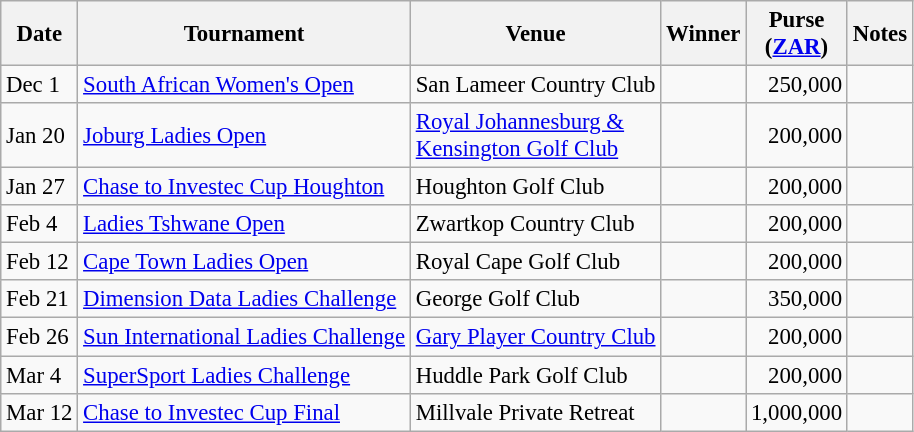<table class="wikitable sortable" style="font-size:95%;">
<tr>
<th>Date</th>
<th>Tournament</th>
<th>Venue</th>
<th>Winner</th>
<th>Purse<br>(<a href='#'>ZAR</a>)</th>
<th>Notes</th>
</tr>
<tr>
<td>Dec 1</td>
<td><a href='#'>South African Women's Open</a></td>
<td>San Lameer Country Club</td>
<td> </td>
<td align=right>250,000</td>
<td></td>
</tr>
<tr>
<td>Jan 20</td>
<td><a href='#'>Joburg Ladies Open</a></td>
<td><a href='#'>Royal Johannesburg &<br> Kensington Golf Club</a></td>
<td> </td>
<td align=right>200,000</td>
<td></td>
</tr>
<tr>
<td>Jan 27</td>
<td><a href='#'>Chase to Investec Cup Houghton</a></td>
<td>Houghton Golf Club</td>
<td> </td>
<td align=right>200,000</td>
<td></td>
</tr>
<tr>
<td>Feb 4</td>
<td><a href='#'>Ladies Tshwane Open</a></td>
<td>Zwartkop Country Club</td>
<td> </td>
<td align=right>200,000</td>
<td></td>
</tr>
<tr>
<td>Feb 12</td>
<td><a href='#'>Cape Town Ladies Open</a></td>
<td>Royal Cape Golf Club</td>
<td> </td>
<td align=right>200,000</td>
<td></td>
</tr>
<tr>
<td>Feb 21</td>
<td><a href='#'>Dimension Data Ladies Challenge</a></td>
<td>George Golf Club</td>
<td> </td>
<td align=right>350,000</td>
<td></td>
</tr>
<tr>
<td>Feb 26</td>
<td><a href='#'>Sun International Ladies Challenge</a></td>
<td><a href='#'>Gary Player Country Club</a></td>
<td> </td>
<td align=right>200,000</td>
<td></td>
</tr>
<tr>
<td>Mar 4</td>
<td><a href='#'>SuperSport Ladies Challenge</a></td>
<td>Huddle Park Golf Club</td>
<td> </td>
<td align=right>200,000</td>
<td></td>
</tr>
<tr>
<td>Mar 12</td>
<td><a href='#'>Chase to Investec Cup Final</a></td>
<td>Millvale Private Retreat</td>
<td> </td>
<td align=right>1,000,000</td>
<td></td>
</tr>
</table>
